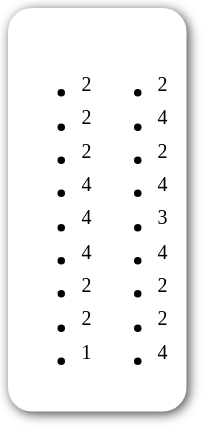<table style="border-radius:1em; box-shadow:0.1em 0.1em 0.5em rgba(0,0,0,0.75); background:white; border:1px solid white; padding:5px;">
<tr style="vertical-align:top;">
<td><br><ul><li><sup>2</sup></li><li><sup>2</sup></li><li><sup>2</sup></li><li><sup>4</sup></li><li><sup>4</sup></li><li><sup>4</sup></li><li><sup>2</sup></li><li><sup>2</sup></li><li><sup>1</sup></li></ul></td>
<td valign="top"><br><ul><li><sup>2</sup></li><li><sup>4</sup></li><li><sup>2</sup></li><li><sup>4</sup></li><li><sup>3</sup></li><li><sup>4</sup></li><li><sup>2</sup></li><li><sup>2</sup></li><li><sup>4</sup></li></ul></td>
<td></td>
</tr>
</table>
